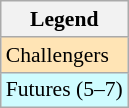<table class="sortable wikitable" style="font-size:90%;">
<tr>
<th>Legend</th>
</tr>
<tr bgcolor="moccasin">
<td>Challengers</td>
</tr>
<tr bgcolor="CFFCFF">
<td>Futures (5–7)</td>
</tr>
</table>
